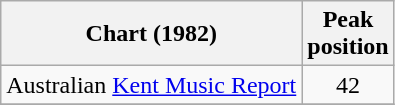<table class="wikitable sortable">
<tr>
<th>Chart (1982)</th>
<th>Peak<br>position</th>
</tr>
<tr>
<td>Australian <a href='#'>Kent Music Report</a></td>
<td style="text-align:center;">42</td>
</tr>
<tr>
</tr>
</table>
